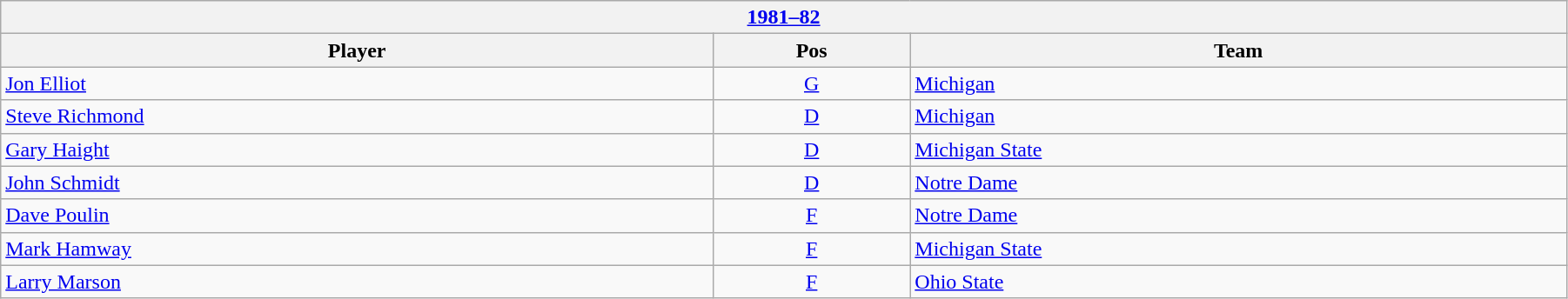<table class="wikitable" width=95%>
<tr>
<th colspan=3><a href='#'>1981–82</a></th>
</tr>
<tr>
<th>Player</th>
<th>Pos</th>
<th>Team</th>
</tr>
<tr>
<td><a href='#'>Jon Elliot</a></td>
<td style="text-align:center;"><a href='#'>G</a></td>
<td><a href='#'>Michigan</a></td>
</tr>
<tr>
<td><a href='#'>Steve Richmond</a></td>
<td style="text-align:center;"><a href='#'>D</a></td>
<td><a href='#'>Michigan</a></td>
</tr>
<tr>
<td><a href='#'>Gary Haight</a></td>
<td style="text-align:center;"><a href='#'>D</a></td>
<td><a href='#'>Michigan State</a></td>
</tr>
<tr>
<td><a href='#'>John Schmidt</a></td>
<td style="text-align:center;"><a href='#'>D</a></td>
<td><a href='#'>Notre Dame</a></td>
</tr>
<tr>
<td><a href='#'>Dave Poulin</a></td>
<td style="text-align:center;"><a href='#'>F</a></td>
<td><a href='#'>Notre Dame</a></td>
</tr>
<tr>
<td><a href='#'>Mark Hamway</a></td>
<td style="text-align:center;"><a href='#'>F</a></td>
<td><a href='#'>Michigan State</a></td>
</tr>
<tr>
<td><a href='#'>Larry Marson</a></td>
<td style="text-align:center;"><a href='#'>F</a></td>
<td><a href='#'>Ohio State</a></td>
</tr>
</table>
